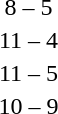<table style="text-align:center">
<tr>
<th width=200></th>
<th width=100></th>
<th width=200></th>
</tr>
<tr>
<td align=right><strong></strong></td>
<td>8 – 5</td>
<td align=left></td>
</tr>
<tr>
<td align=right><strong></strong></td>
<td>11 – 4</td>
<td align=left></td>
</tr>
<tr>
<td align=right><strong></strong></td>
<td>11 – 5</td>
<td align=left></td>
</tr>
<tr>
<td align=right><strong></strong></td>
<td>10 – 9</td>
<td align=left></td>
</tr>
</table>
